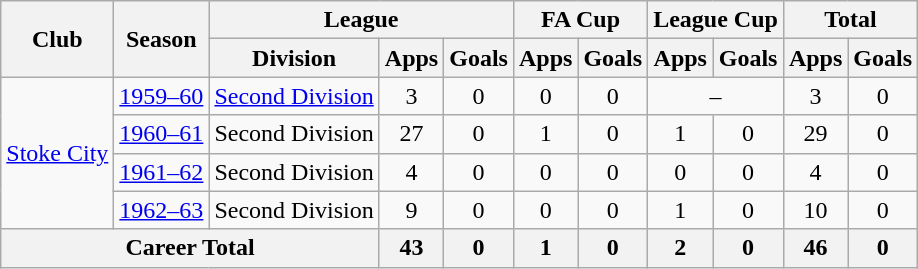<table class="wikitable" style="text-align: center;">
<tr>
<th rowspan="2">Club</th>
<th rowspan="2">Season</th>
<th colspan="3">League</th>
<th colspan="2">FA Cup</th>
<th colspan="2">League Cup</th>
<th colspan="2">Total</th>
</tr>
<tr>
<th>Division</th>
<th>Apps</th>
<th>Goals</th>
<th>Apps</th>
<th>Goals</th>
<th>Apps</th>
<th>Goals</th>
<th>Apps</th>
<th>Goals</th>
</tr>
<tr>
<td rowspan="4"><a href='#'>Stoke City</a></td>
<td><a href='#'>1959–60</a></td>
<td><a href='#'>Second Division</a></td>
<td>3</td>
<td>0</td>
<td>0</td>
<td>0</td>
<td colspan="2">–</td>
<td>3</td>
<td>0</td>
</tr>
<tr>
<td><a href='#'>1960–61</a></td>
<td>Second Division</td>
<td>27</td>
<td>0</td>
<td>1</td>
<td>0</td>
<td>1</td>
<td>0</td>
<td>29</td>
<td>0</td>
</tr>
<tr>
<td><a href='#'>1961–62</a></td>
<td>Second Division</td>
<td>4</td>
<td>0</td>
<td>0</td>
<td>0</td>
<td>0</td>
<td>0</td>
<td>4</td>
<td>0</td>
</tr>
<tr>
<td><a href='#'>1962–63</a></td>
<td>Second Division</td>
<td>9</td>
<td>0</td>
<td>0</td>
<td>0</td>
<td>1</td>
<td>0</td>
<td>10</td>
<td>0</td>
</tr>
<tr>
<th colspan="3">Career Total</th>
<th>43</th>
<th>0</th>
<th>1</th>
<th>0</th>
<th>2</th>
<th>0</th>
<th>46</th>
<th>0</th>
</tr>
</table>
